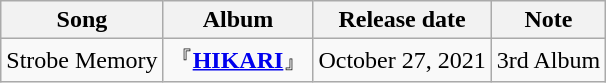<table class="wikitable">
<tr>
<th>Song</th>
<th>Album</th>
<th>Release date</th>
<th>Note</th>
</tr>
<tr>
<td>Strobe Memory</td>
<td>『<strong><a href='#'>HIKARI</a></strong>』</td>
<td>October 27, 2021</td>
<td>3rd Album</td>
</tr>
</table>
